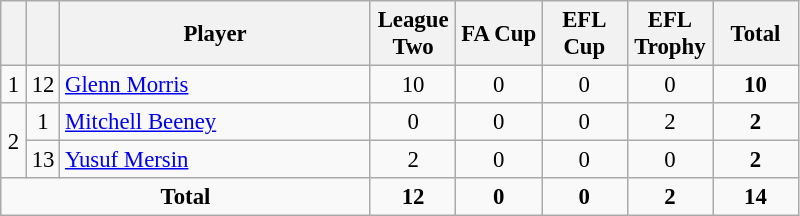<table class="wikitable sortable" style="font-size: 95%; text-align: center;">
<tr>
<th width=10></th>
<th width=10></th>
<th width=200>Player</th>
<th width=50>League Two</th>
<th width=50>FA Cup</th>
<th width=50>EFL Cup</th>
<th width=50>EFL Trophy</th>
<th width=50>Total</th>
</tr>
<tr>
<td>1</td>
<td>12</td>
<td align="left"> <a href='#'>Glenn Morris</a></td>
<td>10</td>
<td>0</td>
<td>0</td>
<td>0</td>
<td><strong>10</strong></td>
</tr>
<tr>
<td rowspan="2">2</td>
<td>1</td>
<td align="left"> <a href='#'>Mitchell Beeney</a></td>
<td>0</td>
<td>0</td>
<td>0</td>
<td>2</td>
<td><strong>2</strong></td>
</tr>
<tr>
<td>13</td>
<td align="left"> <a href='#'>Yusuf Mersin</a></td>
<td>2</td>
<td>0</td>
<td>0</td>
<td>0</td>
<td><strong>2</strong></td>
</tr>
<tr>
<td colspan="3"><strong>Total</strong></td>
<td><strong>12</strong></td>
<td><strong>0</strong></td>
<td><strong>0</strong></td>
<td><strong>2</strong></td>
<td><strong>14</strong></td>
</tr>
</table>
